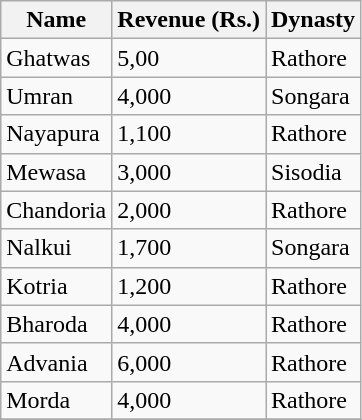<table class="wikitable">
<tr>
<th>Name</th>
<th>Revenue (Rs.)</th>
<th>Dynasty</th>
</tr>
<tr>
<td>Ghatwas</td>
<td>5,00</td>
<td>Rathore</td>
</tr>
<tr>
<td>Umran</td>
<td>4,000</td>
<td>Songara</td>
</tr>
<tr>
<td>Nayapura</td>
<td>1,100</td>
<td>Rathore</td>
</tr>
<tr>
<td>Mewasa</td>
<td>3,000</td>
<td>Sisodia</td>
</tr>
<tr>
<td>Chandoria</td>
<td>2,000</td>
<td>Rathore</td>
</tr>
<tr>
<td>Nalkui</td>
<td>1,700</td>
<td>Songara</td>
</tr>
<tr>
<td>Kotria</td>
<td>1,200</td>
<td>Rathore</td>
</tr>
<tr>
<td>Bharoda</td>
<td>4,000</td>
<td>Rathore</td>
</tr>
<tr>
<td>Advania</td>
<td>6,000</td>
<td>Rathore</td>
</tr>
<tr>
<td>Morda</td>
<td>4,000</td>
<td>Rathore</td>
</tr>
<tr>
</tr>
</table>
